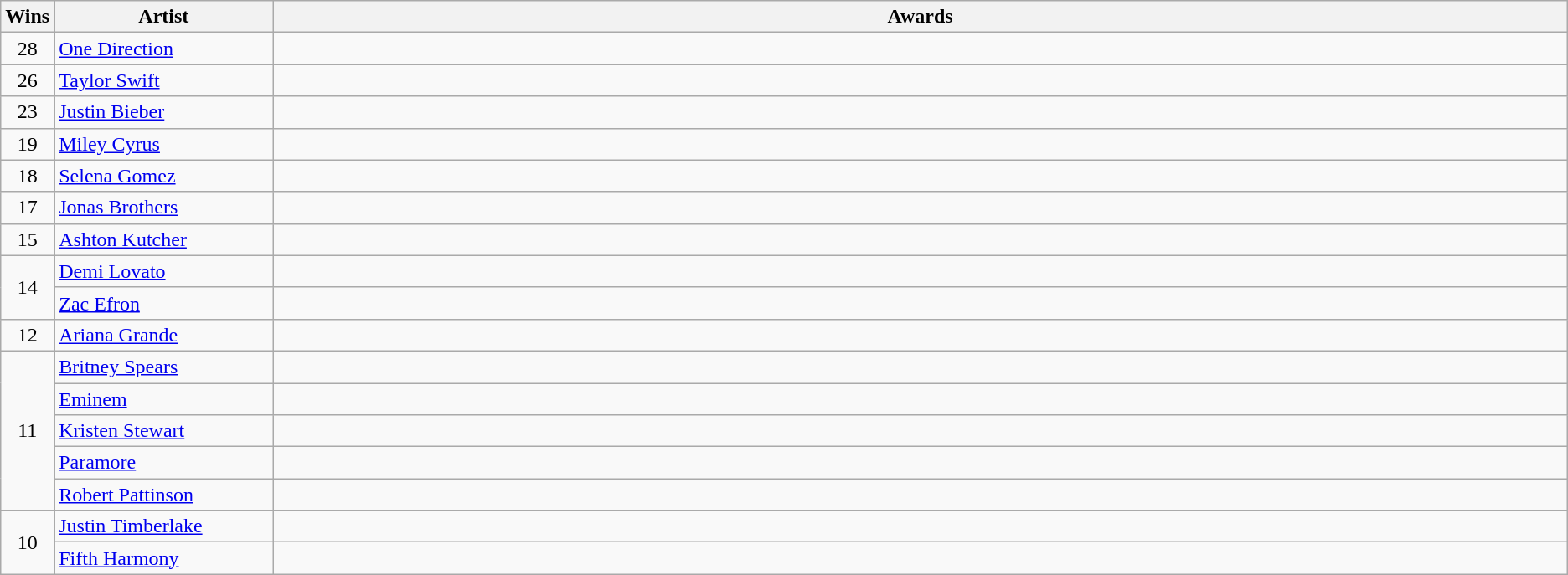<table class="wikitable">
<tr>
<th style="width:3%">Wins</th>
<th style="width:14%">Artist</th>
<th style="width:83%">Awards</th>
</tr>
<tr>
<td style="text-align:center;">28</td>
<td><a href='#'>One Direction</a></td>
<td></td>
</tr>
<tr>
<td style="text-align:center;">26</td>
<td><a href='#'>Taylor Swift</a></td>
<td></td>
</tr>
<tr>
<td style="text-align:center;">23</td>
<td><a href='#'>Justin Bieber</a></td>
<td></td>
</tr>
<tr>
<td style="text-align:center;">19</td>
<td><a href='#'>Miley Cyrus</a></td>
<td></td>
</tr>
<tr>
<td rowspan="1" style="text-align:center;">18</td>
<td><a href='#'>Selena Gomez</a></td>
<td></td>
</tr>
<tr>
<td rowspan="1" style="text-align:center;">17</td>
<td><a href='#'>Jonas Brothers</a></td>
<td></td>
</tr>
<tr>
<td rowspan="1" style="text-align:center;">15</td>
<td><a href='#'>Ashton Kutcher</a></td>
<td></td>
</tr>
<tr>
<td rowspan="2" style="text-align:center;">14</td>
<td><a href='#'>Demi Lovato</a></td>
<td></td>
</tr>
<tr>
<td><a href='#'>Zac Efron</a></td>
<td></td>
</tr>
<tr>
<td rowspan="1" style="text-align:center;">12</td>
<td><a href='#'>Ariana Grande</a></td>
<td></td>
</tr>
<tr>
<td rowspan="5" style="text-align:center;">11</td>
<td><a href='#'>Britney Spears</a></td>
<td></td>
</tr>
<tr>
<td><a href='#'>Eminem</a></td>
<td></td>
</tr>
<tr>
<td><a href='#'>Kristen Stewart</a></td>
<td></td>
</tr>
<tr>
<td><a href='#'>Paramore</a></td>
<td></td>
</tr>
<tr>
<td><a href='#'>Robert Pattinson</a></td>
<td></td>
</tr>
<tr>
<td rowspan="2" style="text-align:center;">10</td>
<td><a href='#'>Justin Timberlake</a></td>
<td></td>
</tr>
<tr>
<td><a href='#'>Fifth Harmony</a></td>
<td></td>
</tr>
</table>
